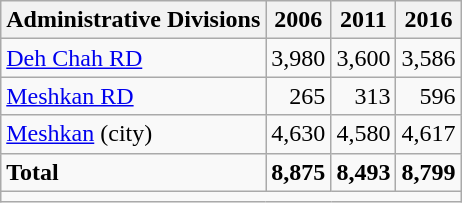<table class="wikitable">
<tr>
<th>Administrative Divisions</th>
<th>2006</th>
<th>2011</th>
<th>2016</th>
</tr>
<tr>
<td><a href='#'>Deh Chah RD</a></td>
<td style="text-align: right;">3,980</td>
<td style="text-align: right;">3,600</td>
<td style="text-align: right;">3,586</td>
</tr>
<tr>
<td><a href='#'>Meshkan RD</a></td>
<td style="text-align: right;">265</td>
<td style="text-align: right;">313</td>
<td style="text-align: right;">596</td>
</tr>
<tr>
<td><a href='#'>Meshkan</a> (city)</td>
<td style="text-align: right;">4,630</td>
<td style="text-align: right;">4,580</td>
<td style="text-align: right;">4,617</td>
</tr>
<tr>
<td><strong>Total</strong></td>
<td style="text-align: right;"><strong>8,875</strong></td>
<td style="text-align: right;"><strong>8,493</strong></td>
<td style="text-align: right;"><strong>8,799</strong></td>
</tr>
<tr>
<td colspan=4></td>
</tr>
</table>
